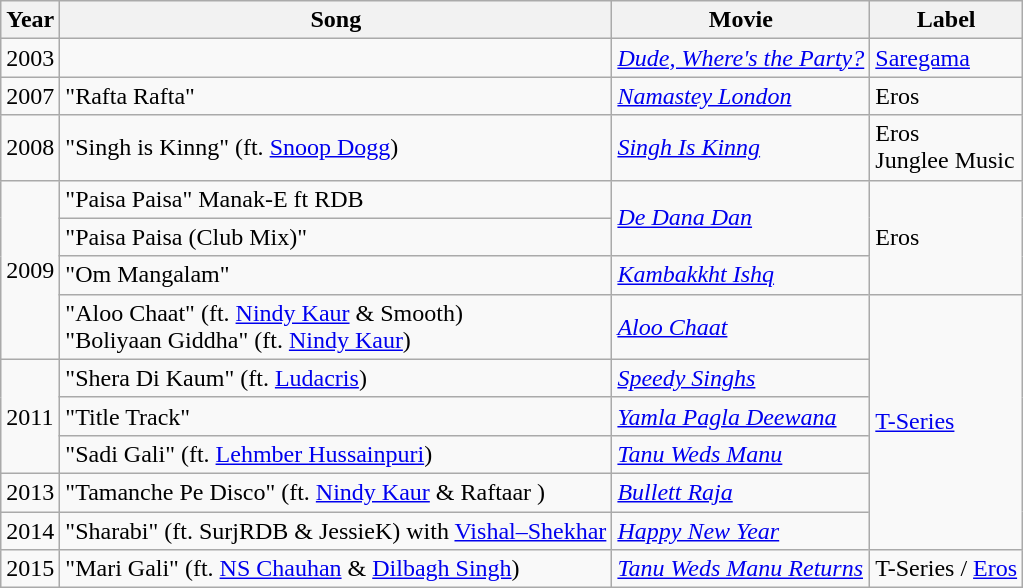<table class = "wikitable sortable">
<tr>
<th>Year</th>
<th>Song</th>
<th>Movie</th>
<th>Label</th>
</tr>
<tr>
<td>2003</td>
<td></td>
<td><em><a href='#'>Dude, Where's the Party?</a></em></td>
<td><a href='#'>Saregama</a></td>
</tr>
<tr>
<td>2007</td>
<td>"Rafta Rafta"</td>
<td><em><a href='#'>Namastey London</a></em></td>
<td>Eros</td>
</tr>
<tr>
<td>2008</td>
<td>"Singh is Kinng" (ft. <a href='#'>Snoop Dogg</a>)</td>
<td><em><a href='#'>Singh Is Kinng</a></em></td>
<td>Eros<br>Junglee Music</td>
</tr>
<tr>
<td rowspan="4">2009</td>
<td>"Paisa Paisa" Manak-E ft RDB</td>
<td rowspan="2"><em><a href='#'>De Dana Dan</a></em></td>
<td rowspan="3">Eros</td>
</tr>
<tr>
<td>"Paisa Paisa (Club Mix)"</td>
</tr>
<tr>
<td>"Om Mangalam"</td>
<td><em><a href='#'>Kambakkht Ishq</a></em></td>
</tr>
<tr>
<td>"Aloo Chaat" (ft. <a href='#'>Nindy Kaur</a> & Smooth)<br>"Boliyaan Giddha" (ft. <a href='#'>Nindy Kaur</a>)</td>
<td><em><a href='#'>Aloo Chaat</a></em></td>
<td rowspan="6"><a href='#'>T-Series</a></td>
</tr>
<tr>
<td rowspan="3">2011</td>
<td>"Shera Di Kaum" (ft. <a href='#'>Ludacris</a>)</td>
<td><em><a href='#'>Speedy Singhs</a></em></td>
</tr>
<tr>
<td>"Title Track"</td>
<td><em><a href='#'>Yamla Pagla Deewana</a></em></td>
</tr>
<tr>
<td>"Sadi Gali" (ft. <a href='#'>Lehmber Hussainpuri</a>)</td>
<td><em><a href='#'>Tanu Weds Manu</a></em></td>
</tr>
<tr>
<td>2013</td>
<td>"Tamanche Pe Disco" (ft. <a href='#'>Nindy Kaur</a> & Raftaar )</td>
<td><em><a href='#'>Bullett Raja</a></em></td>
</tr>
<tr>
<td>2014</td>
<td>"Sharabi" (ft. SurjRDB & JessieK) with <a href='#'>Vishal–Shekhar</a></td>
<td><em><a href='#'>Happy New Year</a></em></td>
</tr>
<tr>
<td>2015</td>
<td>"Mari Gali" (ft. <a href='#'>NS Chauhan</a> & <a href='#'>Dilbagh Singh</a>)</td>
<td><em><a href='#'>Tanu Weds Manu Returns</a></em></td>
<td>T-Series / <a href='#'>Eros</a></td>
</tr>
</table>
